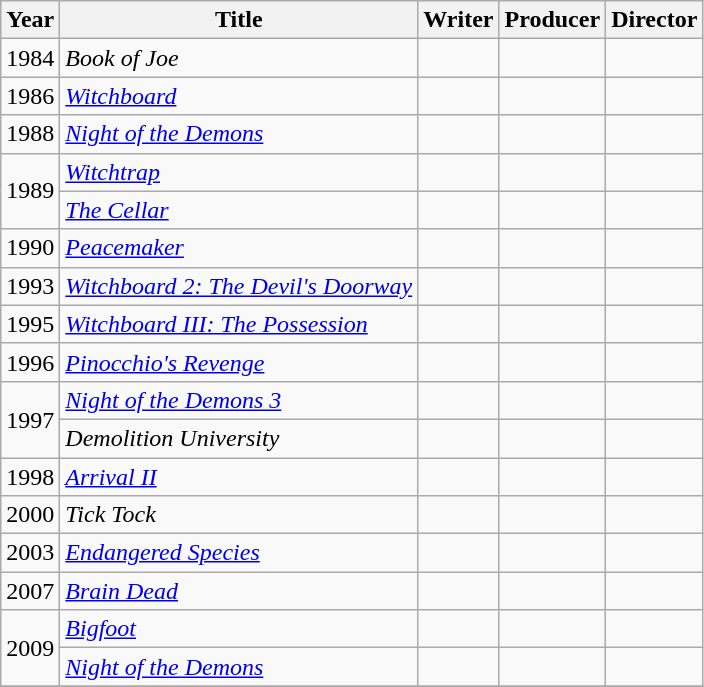<table class="wikitable">
<tr>
<th>Year</th>
<th>Title</th>
<th>Writer</th>
<th>Producer</th>
<th>Director</th>
</tr>
<tr>
<td>1984</td>
<td><em>Book of Joe</em></td>
<td></td>
<td></td>
<td></td>
</tr>
<tr>
<td>1986</td>
<td><em><a href='#'>Witchboard</a></em></td>
<td></td>
<td></td>
<td></td>
</tr>
<tr>
<td>1988</td>
<td><em><a href='#'>Night of the Demons</a></em></td>
<td></td>
<td></td>
<td></td>
</tr>
<tr>
<td rowspan=2>1989</td>
<td><em><a href='#'>Witchtrap</a></em></td>
<td></td>
<td></td>
<td></td>
</tr>
<tr>
<td><em><a href='#'>The Cellar</a></em></td>
<td></td>
<td></td>
<td></td>
</tr>
<tr>
<td>1990</td>
<td><em><a href='#'>Peacemaker</a></em></td>
<td></td>
<td></td>
<td></td>
</tr>
<tr>
<td>1993</td>
<td><em><a href='#'>Witchboard 2: The Devil's Doorway</a></em></td>
<td></td>
<td></td>
<td></td>
</tr>
<tr>
<td>1995</td>
<td><em><a href='#'>Witchboard III: The Possession</a></em></td>
<td></td>
<td></td>
<td></td>
</tr>
<tr>
<td>1996</td>
<td><em><a href='#'>Pinocchio's Revenge</a></em></td>
<td></td>
<td></td>
<td></td>
</tr>
<tr>
<td rowspan=2>1997</td>
<td><em><a href='#'>Night of the Demons 3</a></em></td>
<td></td>
<td></td>
<td></td>
</tr>
<tr>
<td><em>Demolition University</em></td>
<td></td>
<td></td>
<td></td>
</tr>
<tr>
<td>1998</td>
<td><em><a href='#'>Arrival II</a></em></td>
<td></td>
<td></td>
<td></td>
</tr>
<tr>
<td>2000</td>
<td><em>Tick Tock</em></td>
<td></td>
<td></td>
<td></td>
</tr>
<tr>
<td>2003</td>
<td><em><a href='#'>Endangered Species</a></em></td>
<td></td>
<td></td>
<td></td>
</tr>
<tr>
<td>2007</td>
<td><em><a href='#'>Brain Dead</a></em></td>
<td></td>
<td></td>
<td></td>
</tr>
<tr>
<td rowspan=2>2009</td>
<td><em><a href='#'>Bigfoot</a></em></td>
<td></td>
<td></td>
<td></td>
</tr>
<tr>
<td><em><a href='#'>Night of the Demons</a></em></td>
<td></td>
<td></td>
<td></td>
</tr>
<tr>
</tr>
</table>
